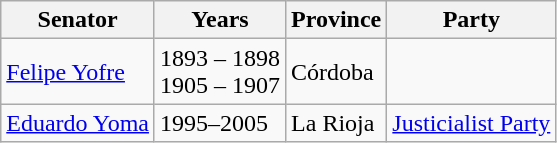<table class=wikitable>
<tr>
<th>Senator</th>
<th>Years</th>
<th>Province</th>
<th>Party</th>
</tr>
<tr>
<td><a href='#'>Felipe Yofre</a></td>
<td>1893 – 1898<br>1905 – 1907</td>
<td>Córdoba</td>
<td></td>
</tr>
<tr>
<td><a href='#'>Eduardo Yoma</a></td>
<td>1995–2005</td>
<td>La Rioja</td>
<td><a href='#'>Justicialist Party</a></td>
</tr>
</table>
